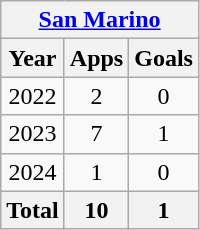<table class="wikitable" style="text-align:center">
<tr>
<th colspan=3><a href='#'>San Marino</a></th>
</tr>
<tr>
<th>Year</th>
<th>Apps</th>
<th>Goals</th>
</tr>
<tr>
<td>2022</td>
<td>2</td>
<td>0</td>
</tr>
<tr>
<td>2023</td>
<td>7</td>
<td>1</td>
</tr>
<tr>
<td>2024</td>
<td>1</td>
<td>0</td>
</tr>
<tr>
<th>Total</th>
<th>10</th>
<th>1</th>
</tr>
</table>
